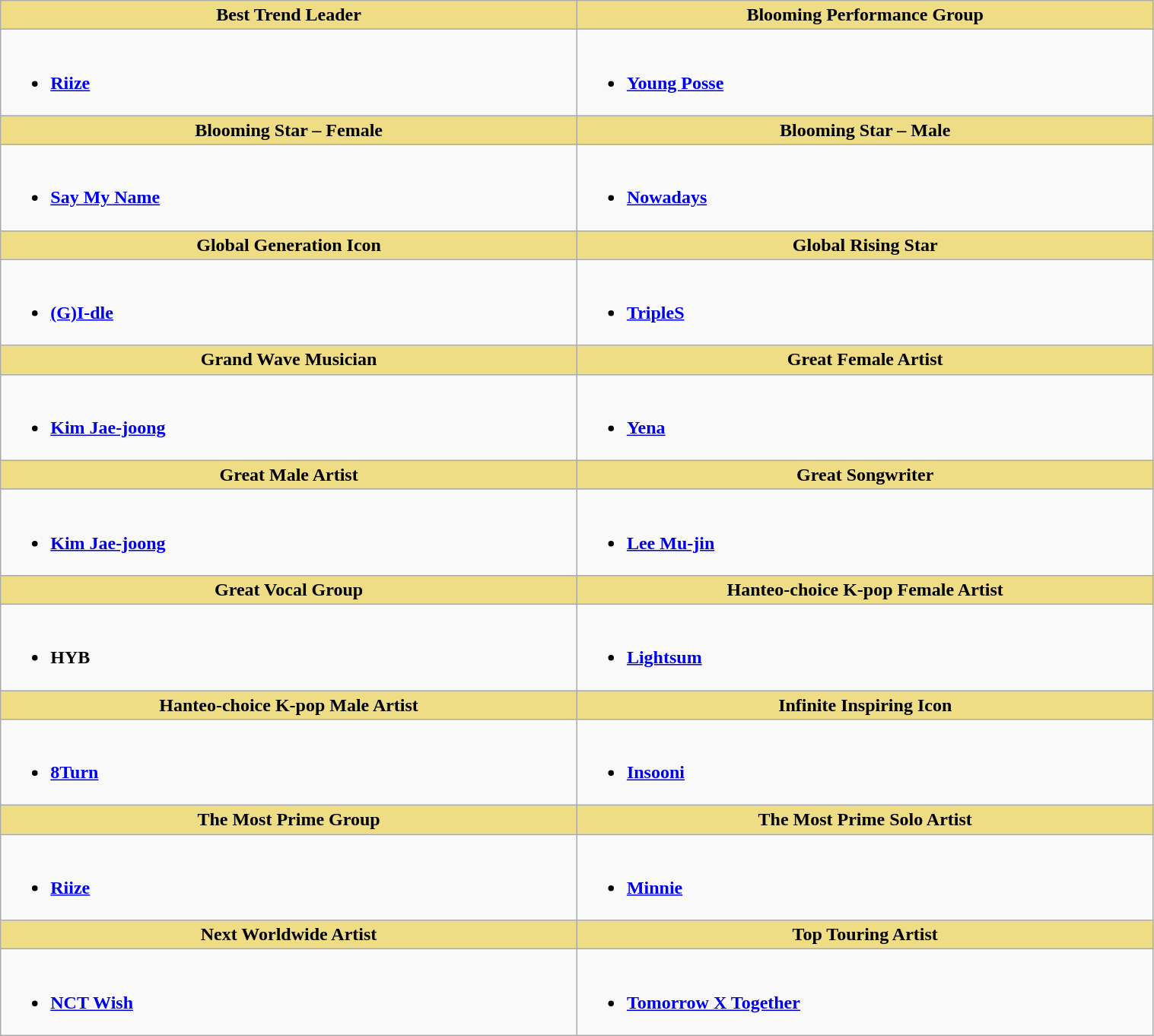<table class="wikitable" style="width:80%">
<tr>
<th scope="col" style="background-color:#EEDD85; width:40%">Best Trend Leader</th>
<th scope="col" style="background-color:#EEDD85; width:40%">Blooming Performance Group</th>
</tr>
<tr>
<td style="vertical-align:top"><br><ul><li><strong><a href='#'>Riize</a></strong></li></ul></td>
<td style="vertical-align:top"><br><ul><li><strong><a href='#'>Young Posse</a></strong></li></ul></td>
</tr>
<tr>
<th scope="col" style="background-color:#EEDD85; width:40%">Blooming Star – Female</th>
<th scope="col" style="background-color:#EEDD85; width:40%">Blooming Star – Male</th>
</tr>
<tr>
<td style="vertical-align:top"><br><ul><li><strong><a href='#'>Say My Name</a></strong></li></ul></td>
<td style="vertical-align:top"><br><ul><li><strong><a href='#'>Nowadays</a></strong></li></ul></td>
</tr>
<tr>
<th scope="col" style="background-color:#EEDD85; width:40%">Global Generation Icon</th>
<th scope="col" style="background-color:#EEDD85; width:40%">Global Rising Star</th>
</tr>
<tr>
<td style="vertical-align:top"><br><ul><li><strong><a href='#'>(G)I-dle</a></strong></li></ul></td>
<td style="vertical-align:top"><br><ul><li><strong><a href='#'>TripleS</a></strong></li></ul></td>
</tr>
<tr>
<th scope="col" style="background-color:#EEDD85; width:40%">Grand Wave Musician</th>
<th scope="col" style="background-color:#EEDD85; width:40%">Great Female Artist</th>
</tr>
<tr>
<td style="vertical-align:top"><br><ul><li><strong><a href='#'>Kim Jae-joong</a></strong></li></ul></td>
<td style="vertical-align:top"><br><ul><li><strong><a href='#'>Yena</a></strong></li></ul></td>
</tr>
<tr>
<th scope="col" style="background-color:#EEDD85; width:40%">Great Male Artist</th>
<th scope="col" style="background-color:#EEDD85; width:40%">Great Songwriter</th>
</tr>
<tr>
<td style="vertical-align:top"><br><ul><li><strong><a href='#'>Kim Jae-joong</a></strong></li></ul></td>
<td style="vertical-align:top"><br><ul><li><strong><a href='#'>Lee Mu-jin</a></strong></li></ul></td>
</tr>
<tr>
<th scope="col" style="background-color:#EEDD85; width:40%">Great Vocal Group</th>
<th scope="col" style="background-color:#EEDD85; width:40%">Hanteo-choice K-pop Female Artist</th>
</tr>
<tr>
<td style="vertical-align:top"><br><ul><li><strong>HYB</strong></li></ul></td>
<td style="vertical-align:top"><br><ul><li><strong><a href='#'>Lightsum</a></strong></li></ul></td>
</tr>
<tr>
<th scope="col" style="background-color:#EEDD85; width:40%">Hanteo-choice K-pop Male Artist</th>
<th scope="col" style="background-color:#EEDD85; width:40%">Infinite Inspiring Icon</th>
</tr>
<tr>
<td style="vertical-align:top"><br><ul><li><strong><a href='#'>8Turn</a></strong></li></ul></td>
<td style="vertical-align:top"><br><ul><li><strong><a href='#'>Insooni</a></strong></li></ul></td>
</tr>
<tr>
<th scope="col" style="background-color:#EEDD85; width:40%">The Most Prime Group</th>
<th scope="col" style="background-color:#EEDD85; width:40%">The Most Prime Solo Artist</th>
</tr>
<tr>
<td style="vertical-align:top"><br><ul><li><strong><a href='#'>Riize</a></strong></li></ul></td>
<td style="vertical-align:top"><br><ul><li><strong><a href='#'>Minnie</a></strong></li></ul></td>
</tr>
<tr>
<th scope="col" style="background-color:#EEDD85; width:40%">Next Worldwide Artist</th>
<th scope="col" style="background-color:#EEDD85; width:40%">Top Touring Artist</th>
</tr>
<tr>
<td style="vertical-align:top"><br><ul><li><strong><a href='#'>NCT Wish</a></strong></li></ul></td>
<td style="vertical-align:top"><br><ul><li><strong><a href='#'>Tomorrow X Together</a></strong></li></ul></td>
</tr>
</table>
